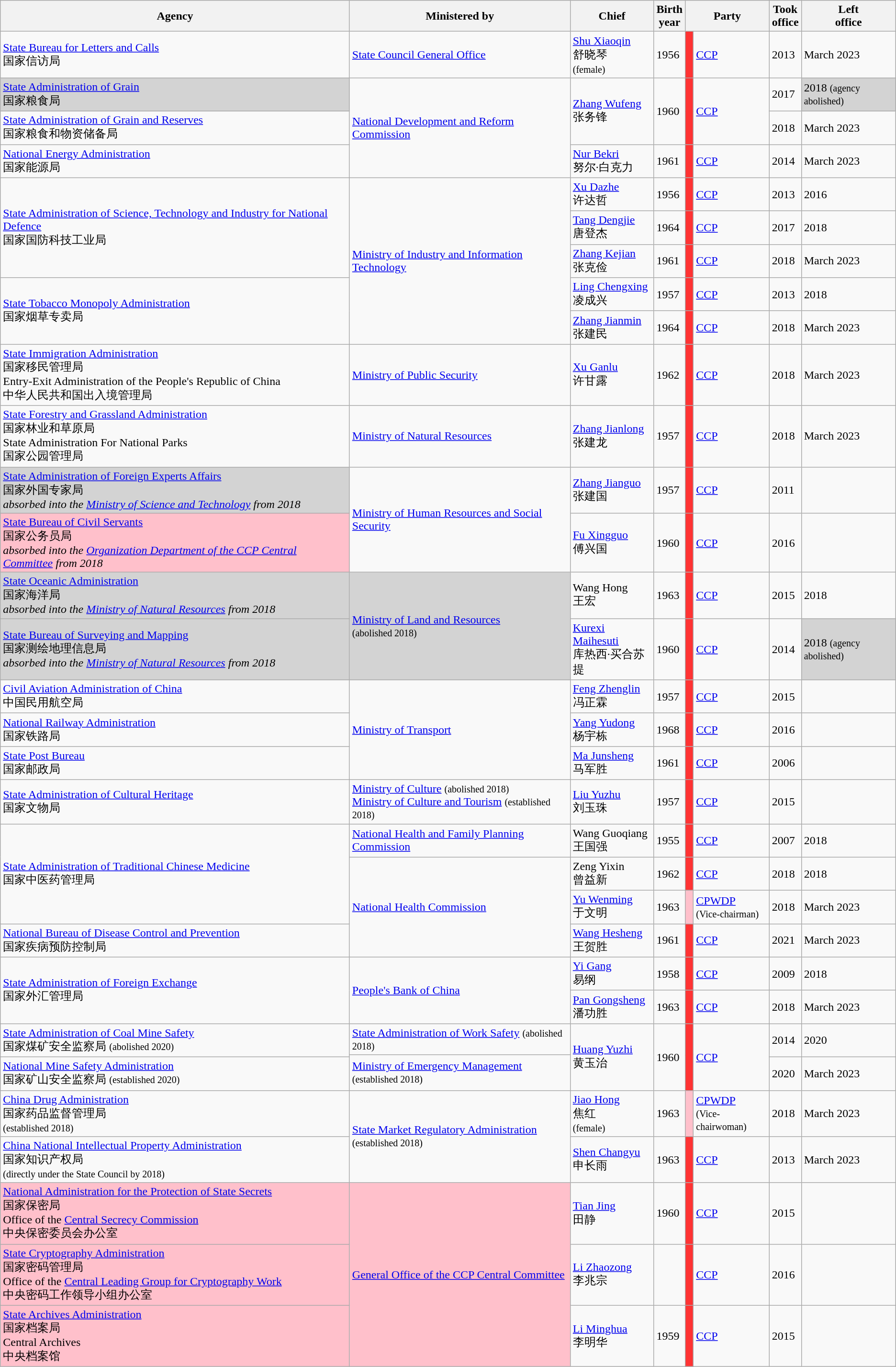<table class="wikitable sortable">
<tr>
<th>Agency</th>
<th>Ministered by</th>
<th>Chief</th>
<th>Birth<br>year</th>
<th colspan=2>Party</th>
<th>Took<br>office</th>
<th>Left<br>office</th>
</tr>
<tr>
<td><a href='#'>State Bureau for Letters and Calls</a><br>国家信访局</td>
<td><a href='#'>State Council General Office</a></td>
<td><a href='#'>Shu Xiaoqin</a><br>舒晓琴<br><small>(female)</small></td>
<td>1956</td>
<td style="background:#FF3333;"> </td>
<td><a href='#'>CCP</a></td>
<td>2013</td>
<td>March 2023</td>
</tr>
<tr>
<td bgcolor=lightgray><a href='#'>State Administration of Grain</a><br>国家粮食局</td>
<td rowspan=3><a href='#'>National Development and Reform Commission</a></td>
<td rowspan=2><a href='#'>Zhang Wufeng</a><br>张务锋</td>
<td rowspan=2>1960</td>
<td rowspan=2 style="background:#FF3333;"> </td>
<td rowspan=2><a href='#'>CCP</a></td>
<td>2017</td>
<td style="background:lightgray;">2018 <small>(agency abolished)</small></td>
</tr>
<tr>
<td><a href='#'>State Administration of Grain and Reserves</a><br>国家粮食和物资储备局</td>
<td>2018</td>
<td>March 2023</td>
</tr>
<tr>
<td><a href='#'>National Energy Administration</a><br>国家能源局</td>
<td><a href='#'>Nur Bekri</a><br>努尔·白克力<br></td>
<td>1961</td>
<td style="background:#FF3333;"> </td>
<td><a href='#'>CCP</a></td>
<td>2014</td>
<td>March 2023</td>
</tr>
<tr>
<td rowspan=3><a href='#'>State Administration of Science, Technology and Industry for National Defence</a><br>国家国防科技工业局</td>
<td rowspan=5><a href='#'>Ministry of Industry and Information Technology</a></td>
<td><a href='#'>Xu Dazhe</a><br>许达哲</td>
<td>1956</td>
<td style="background:#FF3333;"> </td>
<td><a href='#'>CCP</a></td>
<td>2013</td>
<td>2016</td>
</tr>
<tr>
<td><a href='#'>Tang Dengjie</a><br>唐登杰</td>
<td>1964</td>
<td style="background:#FF3333;"> </td>
<td><a href='#'>CCP</a></td>
<td>2017</td>
<td>2018</td>
</tr>
<tr>
<td><a href='#'>Zhang Kejian</a><br>张克俭</td>
<td>1961</td>
<td style="background:#FF3333;"> </td>
<td><a href='#'>CCP</a></td>
<td>2018</td>
<td>March 2023</td>
</tr>
<tr>
<td rowspan=2><a href='#'>State Tobacco Monopoly Administration</a><br>国家烟草专卖局</td>
<td><a href='#'>Ling Chengxing</a><br>凌成兴</td>
<td>1957</td>
<td style="background:#FF3333;"> </td>
<td><a href='#'>CCP</a></td>
<td>2013</td>
<td>2018</td>
</tr>
<tr>
<td><a href='#'>Zhang Jianmin</a><br>张建民</td>
<td>1964</td>
<td style="background:#FF3333;"> </td>
<td><a href='#'>CCP</a></td>
<td>2018</td>
<td>March 2023</td>
</tr>
<tr>
<td><a href='#'>State Immigration Administration</a><br>国家移民管理局<br>Entry-Exit Administration of the People's Republic of China<br>中华人民共和国出入境管理局</td>
<td><a href='#'>Ministry of Public Security</a></td>
<td><a href='#'>Xu Ganlu</a><br>许甘露</td>
<td>1962</td>
<td style="background:#FF3333;"> </td>
<td><a href='#'>CCP</a></td>
<td>2018</td>
<td>March 2023</td>
</tr>
<tr>
<td><a href='#'>State Forestry and Grassland Administration</a><br>国家林业和草原局<br>State Administration For National Parks<br>国家公园管理局</td>
<td><a href='#'>Ministry of Natural Resources</a></td>
<td><a href='#'>Zhang Jianlong</a><br>张建龙</td>
<td>1957</td>
<td style="background:#FF3333;"> </td>
<td><a href='#'>CCP</a></td>
<td>2018</td>
<td>March 2023</td>
</tr>
<tr>
<td bgcolor=lightgray><a href='#'>State Administration of Foreign Experts Affairs</a><br>国家外国专家局<br><em>absorbed into the <a href='#'>Ministry of Science and Technology</a> from 2018</em></td>
<td rowspan=2><a href='#'>Ministry of Human Resources and Social Security</a></td>
<td><a href='#'>Zhang Jianguo</a><br>张建国</td>
<td>1957</td>
<td style="background:#FF3333;"> </td>
<td><a href='#'>CCP</a></td>
<td>2011</td>
<td></td>
</tr>
<tr>
<td bgcolor=pink><a href='#'>State Bureau of Civil Servants</a><br>国家公务员局<br><em>absorbed into the <a href='#'>Organization Department of the CCP Central Committee</a> from 2018</em></td>
<td><a href='#'>Fu Xingguo</a><br>傅兴国</td>
<td>1960</td>
<td style="background:#FF3333;"> </td>
<td><a href='#'>CCP</a></td>
<td>2016</td>
<td></td>
</tr>
<tr>
<td bgcolor=lightgray><a href='#'>State Oceanic Administration</a><br>国家海洋局<br><em>absorbed into the <a href='#'>Ministry of Natural Resources</a> from 2018</em></td>
<td bgcolor=lightgray rowspan=2><a href='#'>Ministry of Land and Resources</a><br><small>(abolished 2018)</small></td>
<td>Wang Hong<br>王宏</td>
<td>1963</td>
<td style="background:#FF3333;"> </td>
<td><a href='#'>CCP</a></td>
<td>2015</td>
<td>2018</td>
</tr>
<tr>
<td bgcolor=lightgray><a href='#'>State Bureau of Surveying and Mapping</a><br>国家测绘地理信息局<br><em>absorbed into the <a href='#'>Ministry of Natural Resources</a> from 2018</em></td>
<td><a href='#'>Kurexi Maihesuti</a><br>库热西·买合苏提<br></td>
<td>1960</td>
<td style="background:#FF3333;"> </td>
<td><a href='#'>CCP</a></td>
<td>2014</td>
<td style="background:lightgray;">2018 <small>(agency abolished)</small></td>
</tr>
<tr>
<td><a href='#'>Civil Aviation Administration of China</a><br>中国民用航空局</td>
<td rowspan=3><a href='#'>Ministry of Transport</a></td>
<td><a href='#'>Feng Zhenglin</a><br>冯正霖</td>
<td>1957</td>
<td style="background:#FF3333;"> </td>
<td><a href='#'>CCP</a></td>
<td>2015</td>
<td></td>
</tr>
<tr>
<td><a href='#'>National Railway Administration</a><br>国家铁路局</td>
<td><a href='#'>Yang Yudong</a><br>杨宇栋</td>
<td>1968</td>
<td style="background:#FF3333;"> </td>
<td><a href='#'>CCP</a></td>
<td>2016</td>
<td></td>
</tr>
<tr>
<td><a href='#'>State Post Bureau</a><br>国家邮政局</td>
<td><a href='#'>Ma Junsheng</a><br>马军胜</td>
<td>1961</td>
<td style="background:#FF3333;"> </td>
<td><a href='#'>CCP</a></td>
<td>2006</td>
</tr>
<tr>
<td><a href='#'>State Administration of Cultural Heritage</a><br>国家文物局</td>
<td><a href='#'>Ministry of Culture</a> <small>(abolished 2018)</small><br><a href='#'>Ministry of Culture and Tourism</a> <small>(established 2018)</small></td>
<td><a href='#'>Liu Yuzhu</a><br>刘玉珠</td>
<td>1957</td>
<td style="background:#FF3333;"> </td>
<td><a href='#'>CCP</a></td>
<td>2015</td>
<td></td>
</tr>
<tr>
<td rowspan=3><a href='#'>State Administration of Traditional Chinese Medicine</a><br>国家中医药管理局</td>
<td><a href='#'>National Health and Family Planning Commission</a></td>
<td>Wang Guoqiang<br>王国强</td>
<td>1955</td>
<td style="background:#FF3333;"> </td>
<td><a href='#'>CCP</a></td>
<td>2007</td>
<td>2018</td>
</tr>
<tr>
<td rowspan=3><a href='#'>National Health Commission</a></td>
<td>Zeng Yixin<br>曾益新</td>
<td>1962</td>
<td style="background:#FF3333;"> </td>
<td><a href='#'>CCP</a></td>
<td>2018</td>
<td>2018</td>
</tr>
<tr>
<td><a href='#'>Yu Wenming</a><br>于文明<br></td>
<td>1963</td>
<td style="background:pink;"> </td>
<td><a href='#'>CPWDP</a><br><small>(Vice-chairman)</small></td>
<td>2018</td>
<td>March 2023</td>
</tr>
<tr>
<td><a href='#'>National Bureau of Disease Control and Prevention</a><br>国家疾病预防控制局</td>
<td><a href='#'>Wang Hesheng</a><br>王贺胜</td>
<td>1961</td>
<td style="background:#FF3333;"> </td>
<td><a href='#'>CCP</a></td>
<td>2021</td>
<td>March 2023</td>
</tr>
<tr>
<td rowspan=2><a href='#'>State Administration of Foreign Exchange</a><br>国家外汇管理局</td>
<td rowspan=2><a href='#'>People's Bank of China</a></td>
<td><a href='#'>Yi Gang</a><br>易纲</td>
<td>1958</td>
<td style="background:#FF3333;"> </td>
<td><a href='#'>CCP</a></td>
<td>2009</td>
<td>2018</td>
</tr>
<tr>
<td><a href='#'>Pan Gongsheng</a><br>潘功胜</td>
<td>1963</td>
<td style="background:#FF3333;"> </td>
<td><a href='#'>CCP</a></td>
<td>2018</td>
<td>March 2023</td>
</tr>
<tr>
<td rowspan = 2><a href='#'>State Administration of Coal Mine Safety</a><br>国家煤矿安全监察局 <small>(abolished 2020)</small></td>
<td><a href='#'>State Administration of Work Safety</a> <small>(abolished 2018)</small></td>
<td rowspan=3><a href='#'>Huang Yuzhi</a><br>黄玉治</td>
<td rowspan=3>1960</td>
<td rowspan=3 style="background:#FF3333;"> </td>
<td rowspan=3><a href='#'>CCP</a></td>
<td rowspan=2>2014</td>
<td rowspan=2>2020</td>
</tr>
<tr>
<td rowspan=2><a href='#'>Ministry of Emergency Management</a> <small>(established 2018)</small></td>
</tr>
<tr>
<td><a href='#'>National Mine Safety Administration</a><br>国家矿山安全监察局 <small>(established 2020)</small></td>
<td>2020</td>
<td>March 2023</td>
</tr>
<tr>
<td><a href='#'>China Drug Administration</a><br>国家药品监督管理局<br><small>(established 2018)</small></td>
<td rowspan=2><a href='#'>State Market Regulatory Administration</a><br><small>(established 2018)</small></td>
<td><a href='#'>Jiao Hong</a><br>焦红<br><small>(female)</small></td>
<td>1963</td>
<td style="background:pink;"> </td>
<td><a href='#'>CPWDP</a><br><small>(Vice-chairwoman)</small></td>
<td>2018</td>
<td>March 2023</td>
</tr>
<tr>
<td><a href='#'>China National Intellectual Property Administration</a><br>国家知识产权局<br><small>(directly under the State Council by 2018)</small></td>
<td><a href='#'>Shen Changyu</a><br>申长雨</td>
<td>1963</td>
<td style="background:#FF3333;"> </td>
<td><a href='#'>CCP</a></td>
<td>2013</td>
<td>March 2023</td>
</tr>
<tr>
<td bgcolor=pink><a href='#'>National Administration for the Protection of State Secrets</a><br>国家保密局<br>Office of the <a href='#'>Central Secrecy Commission</a><br>中央保密委员会办公室</td>
<td bgcolor=pink rowspan=3><a href='#'>General Office of the CCP Central Committee</a></td>
<td><a href='#'>Tian Jing</a><br>田静</td>
<td>1960</td>
<td style="background:#FF3333;"> </td>
<td><a href='#'>CCP</a></td>
<td>2015</td>
<td></td>
</tr>
<tr>
<td bgcolor=pink><a href='#'>State Cryptography Administration</a><br>国家密码管理局<br>Office of the <a href='#'>Central Leading Group for Cryptography Work</a><br>中央密码工作领导小组办公室</td>
<td><a href='#'>Li Zhaozong</a><br>李兆宗</td>
<td></td>
<td style="background:#FF3333;"> </td>
<td><a href='#'>CCP</a></td>
<td>2016</td>
<td></td>
</tr>
<tr>
<td bgcolor=pink><a href='#'>State Archives Administration</a><br>国家档案局<br>Central Archives<br>中央档案馆</td>
<td><a href='#'>Li Minghua</a><br>李明华</td>
<td>1959</td>
<td style="background:#FF3333;"> </td>
<td><a href='#'>CCP</a></td>
<td>2015</td>
<td></td>
</tr>
</table>
